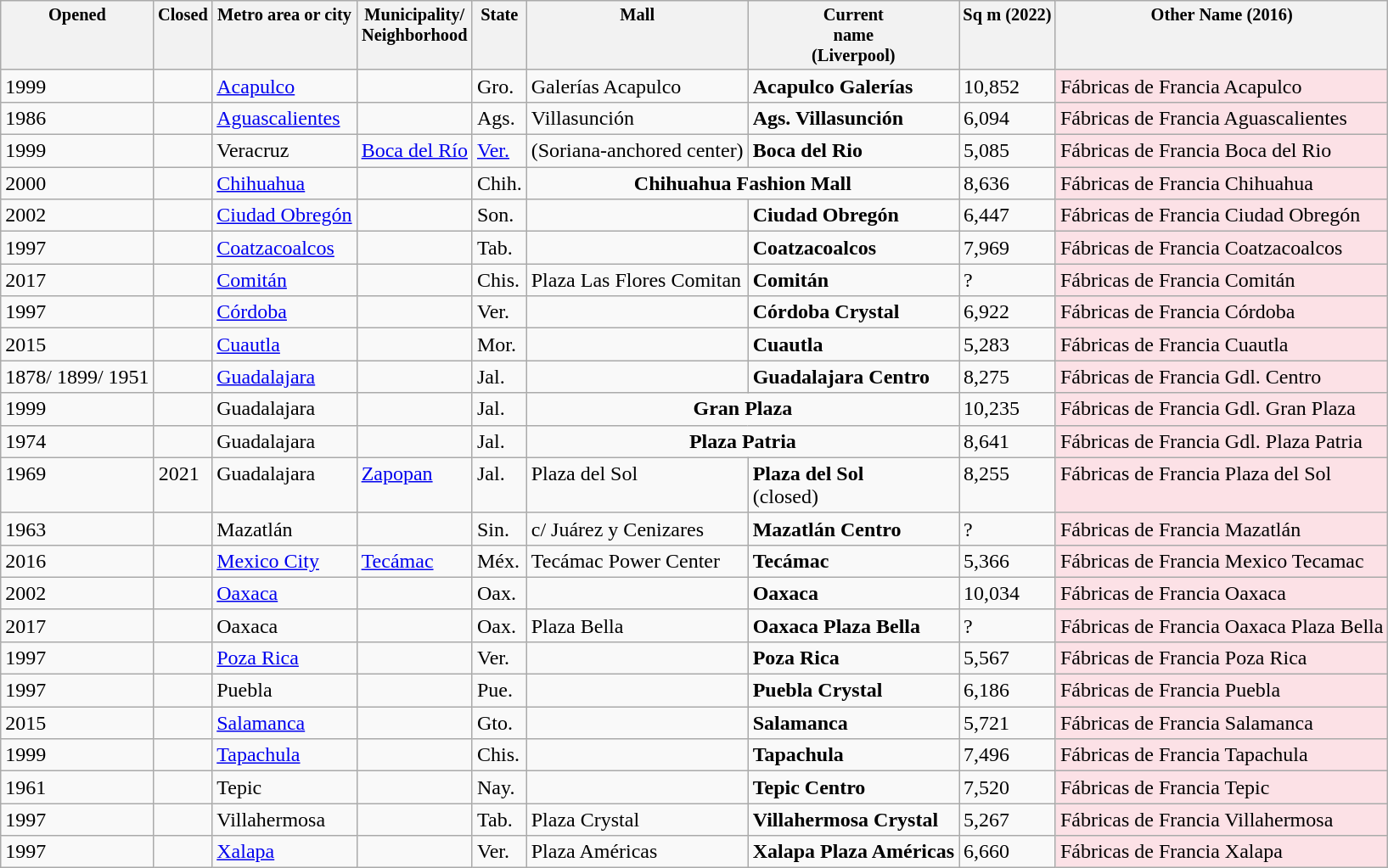<table class="wikitable sortable sort-under">
<tr>
<th style="font-size:0.85em;line-spacing:1em;vertical-align:top;">Opened</th>
<th style="font-size:0.85em;line-spacing:1em;vertical-align:top;">Closed</th>
<th style="font-size:0.85em;line-spacing:1em;vertical-align:top;">Metro area or city</th>
<th style="font-size:0.85em;line-spacing:1em;vertical-align:top;">Municipality/<br> Neighborhood</th>
<th style="font-size:0.85em;line-spacing:1em;vertical-align:top;">State</th>
<th style="font-size:0.85em;line-spacing:1em;vertical-align:top;">Mall</th>
<th style="font-size:0.85em;line-spacing:1em;vertical-align:top;">Current<br>name<br>(Liverpool)</th>
<th style="font-size:0.85em;line-spacing:1em;vertical-align:top;">Sq m (2022)</th>
<th style="font-size:0.85em;line-spacing:1em;vertical-align:top;">Other Name (2016)</th>
</tr>
<tr style="vertical-align:top;">
<td>1999</td>
<td></td>
<td><a href='#'>Acapulco</a></td>
<td></td>
<td>Gro.</td>
<td>Galerías Acapulco</td>
<td><strong>Acapulco Galerías</strong></td>
<td>10,852</td>
<td style="background-color:#fce1e6;">Fábricas de Francia Acapulco</td>
</tr>
<tr style="vertical-align:top;">
<td>1986</td>
<td></td>
<td><a href='#'>Aguascalientes</a></td>
<td></td>
<td>Ags.</td>
<td>Villasunción</td>
<td><strong>Ags. Villasunción</strong></td>
<td>6,094</td>
<td style="background-color:#fce1e6;">Fábricas de Francia Aguascalientes</td>
</tr>
<tr style="vertical-align:top;">
<td>1999</td>
<td></td>
<td>Veracruz</td>
<td><a href='#'>Boca del Río</a></td>
<td><a href='#'>Ver.</a></td>
<td>(Soriana-anchored center)</td>
<td><strong>Boca del Rio</strong></td>
<td>5,085</td>
<td style="background-color:#fce1e6;">Fábricas de Francia Boca del Rio</td>
</tr>
<tr style="vertical-align:top;">
<td>2000</td>
<td></td>
<td><a href='#'>Chihuahua</a></td>
<td></td>
<td>Chih.</td>
<td colspan=2 style=text-align:center><strong>Chihuahua Fashion Mall</strong></td>
<td>8,636</td>
<td style="background-color:#fce1e6;">Fábricas de Francia Chihuahua</td>
</tr>
<tr style="vertical-align:top;">
<td>2002</td>
<td></td>
<td><a href='#'>Ciudad Obregón</a></td>
<td></td>
<td>Son.</td>
<td></td>
<td><strong>Ciudad Obregón</strong></td>
<td>6,447</td>
<td style="background-color:#fce1e6;">Fábricas de Francia Ciudad Obregón</td>
</tr>
<tr style="vertical-align:top;">
<td>1997</td>
<td></td>
<td><a href='#'>Coatzacoalcos</a></td>
<td></td>
<td>Tab.</td>
<td></td>
<td><strong>Coatzacoalcos</strong></td>
<td>7,969</td>
<td style="background-color:#fce1e6;">Fábricas de Francia Coatzacoalcos</td>
</tr>
<tr style="vertical-align:top;">
<td>2017</td>
<td></td>
<td><a href='#'>Comitán</a></td>
<td></td>
<td>Chis.</td>
<td>Plaza Las Flores Comitan</td>
<td><strong>Comitán</strong></td>
<td>?</td>
<td style="background-color:#fce1e6;">Fábricas de Francia Comitán</td>
</tr>
<tr style="vertical-align:top;">
<td>1997</td>
<td></td>
<td><a href='#'>Córdoba</a></td>
<td></td>
<td>Ver.</td>
<td></td>
<td><strong>Córdoba Crystal</strong></td>
<td>6,922</td>
<td style="background-color:#fce1e6;">Fábricas de Francia Córdoba</td>
</tr>
<tr style="vertical-align:top;">
<td>2015</td>
<td></td>
<td><a href='#'>Cuautla</a></td>
<td></td>
<td>Mor.</td>
<td></td>
<td><strong>Cuautla</strong></td>
<td>5,283</td>
<td style="background-color:#fce1e6;">Fábricas de Francia Cuautla</td>
</tr>
<tr style="vertical-align:top;">
<td>1878/ 1899/ 1951</td>
<td></td>
<td><a href='#'>Guadalajara</a></td>
<td></td>
<td>Jal.</td>
<td></td>
<td><strong>Guadalajara Centro</strong></td>
<td>8,275</td>
<td style="background-color:#fce1e6;">Fábricas de Francia Gdl. Centro</td>
</tr>
<tr style="vertical-align:top;">
<td>1999</td>
<td></td>
<td>Guadalajara</td>
<td></td>
<td>Jal.</td>
<td colspan=2 style=text-align:center><strong>Gran Plaza</strong></td>
<td>10,235</td>
<td style="background-color:#fce1e6;">Fábricas de Francia Gdl. Gran Plaza</td>
</tr>
<tr style="vertical-align:top;">
<td>1974</td>
<td></td>
<td>Guadalajara</td>
<td></td>
<td>Jal.</td>
<td colspan=2 style=text-align:center><strong>Plaza Patria</strong></td>
<td>8,641</td>
<td style="background-color:#fce1e6;">Fábricas de Francia Gdl. Plaza Patria</td>
</tr>
<tr style="vertical-align:top;">
<td>1969</td>
<td>2021</td>
<td>Guadalajara</td>
<td><a href='#'>Zapopan</a></td>
<td>Jal.</td>
<td>Plaza del Sol</td>
<td><strong>Plaza del Sol</strong><br>(closed)</td>
<td>8,255</td>
<td style="background-color:#fce1e6;">Fábricas de Francia Plaza del Sol</td>
</tr>
<tr style="vertical-align:top;">
<td>1963</td>
<td></td>
<td>Mazatlán</td>
<td></td>
<td>Sin.</td>
<td>c/ Juárez y Cenizares</td>
<td><strong>Mazatlán Centro</strong></td>
<td>?</td>
<td style="background-color:#fce1e6;">Fábricas de Francia Mazatlán</td>
</tr>
<tr style="vertical-align:top;">
<td>2016</td>
<td></td>
<td><a href='#'>Mexico City</a></td>
<td><a href='#'>Tecámac</a></td>
<td>Méx.</td>
<td>Tecámac Power Center</td>
<td><strong>Tecámac</strong></td>
<td>5,366</td>
<td style="background-color:#fce1e6;">Fábricas de Francia Mexico Tecamac</td>
</tr>
<tr style="vertical-align:top;">
<td>2002</td>
<td></td>
<td><a href='#'>Oaxaca</a></td>
<td></td>
<td>Oax.</td>
<td></td>
<td><strong>Oaxaca</strong></td>
<td>10,034</td>
<td style="background-color:#fce1e6;">Fábricas de Francia Oaxaca</td>
</tr>
<tr style="vertical-align:top;">
<td>2017</td>
<td></td>
<td>Oaxaca</td>
<td></td>
<td>Oax.</td>
<td>Plaza Bella</td>
<td><strong>Oaxaca Plaza Bella</strong></td>
<td>?</td>
<td style="background-color:#fce1e6;">Fábricas de Francia Oaxaca Plaza Bella</td>
</tr>
<tr style="vertical-align:top;">
<td>1997</td>
<td></td>
<td><a href='#'>Poza Rica </a></td>
<td></td>
<td>Ver.</td>
<td></td>
<td><strong>Poza Rica</strong></td>
<td>5,567</td>
<td style="background-color:#fce1e6;">Fábricas de Francia Poza Rica</td>
</tr>
<tr style="vertical-align:top;">
<td>1997</td>
<td></td>
<td>Puebla</td>
<td></td>
<td>Pue.</td>
<td></td>
<td><strong>Puebla Crystal</strong></td>
<td>6,186</td>
<td style="background-color:#fce1e6;">Fábricas de Francia Puebla</td>
</tr>
<tr style="vertical-align:top;">
<td>2015</td>
<td></td>
<td><a href='#'>Salamanca </a></td>
<td></td>
<td>Gto.</td>
<td></td>
<td><strong>Salamanca</strong></td>
<td>5,721</td>
<td style="background-color:#fce1e6;">Fábricas de Francia Salamanca</td>
</tr>
<tr style="vertical-align:top;">
<td>1999</td>
<td></td>
<td><a href='#'>Tapachula</a></td>
<td></td>
<td>Chis.</td>
<td></td>
<td><strong>Tapachula</strong></td>
<td>7,496</td>
<td style="background-color:#fce1e6;">Fábricas de Francia Tapachula</td>
</tr>
<tr style="vertical-align:top;">
<td>1961</td>
<td></td>
<td>Tepic</td>
<td></td>
<td>Nay.</td>
<td></td>
<td><strong>Tepic Centro</strong></td>
<td>7,520</td>
<td style="background-color:#fce1e6;">Fábricas de Francia Tepic</td>
</tr>
<tr style="vertical-align:top;">
<td>1997</td>
<td></td>
<td>Villahermosa</td>
<td></td>
<td>Tab.</td>
<td>Plaza Crystal</td>
<td><strong>Villahermosa Crystal</strong></td>
<td>5,267</td>
<td style="background-color:#fce1e6;">Fábricas de Francia Villahermosa</td>
</tr>
<tr style="vertical-align:top;">
<td>1997</td>
<td></td>
<td><a href='#'>Xalapa </a></td>
<td></td>
<td>Ver.</td>
<td>Plaza Américas</td>
<td><strong>Xalapa Plaza Américas</strong></td>
<td>6,660</td>
<td style="background-color:#fce1e6;">Fábricas de Francia Xalapa</td>
</tr>
</table>
